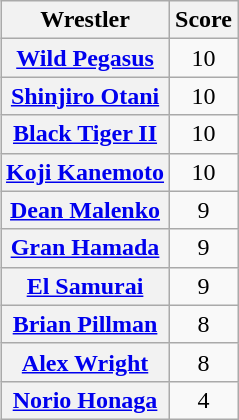<table class="wikitable" style="margin: 1em auto 1em auto;text-align:center">
<tr>
<th>Wrestler</th>
<th>Score</th>
</tr>
<tr>
<th><a href='#'>Wild Pegasus</a></th>
<td>10</td>
</tr>
<tr>
<th><a href='#'>Shinjiro Otani</a></th>
<td>10</td>
</tr>
<tr>
<th><a href='#'>Black Tiger II</a></th>
<td>10</td>
</tr>
<tr>
<th><a href='#'>Koji Kanemoto</a></th>
<td>10</td>
</tr>
<tr>
<th><a href='#'>Dean Malenko</a></th>
<td>9</td>
</tr>
<tr>
<th><a href='#'>Gran Hamada</a></th>
<td>9</td>
</tr>
<tr>
<th><a href='#'>El Samurai</a></th>
<td>9</td>
</tr>
<tr>
<th><a href='#'>Brian Pillman</a></th>
<td>8</td>
</tr>
<tr>
<th><a href='#'>Alex Wright</a></th>
<td>8</td>
</tr>
<tr>
<th><a href='#'>Norio Honaga</a></th>
<td>4</td>
</tr>
</table>
